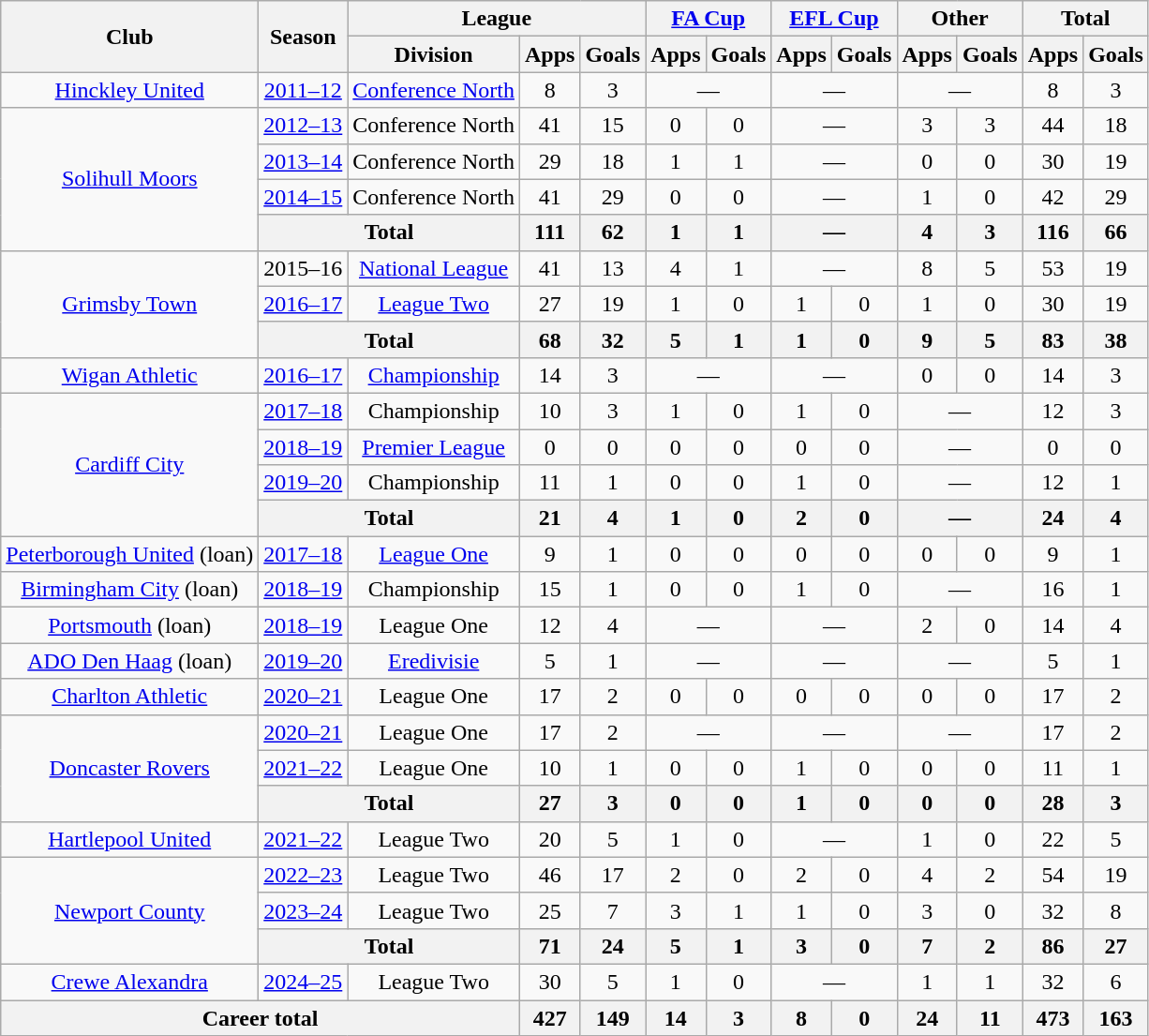<table class="wikitable" style=text-align:center>
<tr>
<th rowspan=2>Club</th>
<th rowspan=2>Season</th>
<th colspan=3>League</th>
<th colspan=2><a href='#'>FA Cup</a></th>
<th colspan=2><a href='#'>EFL Cup</a></th>
<th colspan=2>Other</th>
<th colspan=2>Total</th>
</tr>
<tr>
<th>Division</th>
<th>Apps</th>
<th>Goals</th>
<th>Apps</th>
<th>Goals</th>
<th>Apps</th>
<th>Goals</th>
<th>Apps</th>
<th>Goals</th>
<th>Apps</th>
<th>Goals</th>
</tr>
<tr>
<td><a href='#'>Hinckley United</a></td>
<td><a href='#'>2011–12</a></td>
<td><a href='#'>Conference North</a></td>
<td>8</td>
<td>3</td>
<td colspan=2>—</td>
<td colspan=2>—</td>
<td colspan=2>—</td>
<td>8</td>
<td>3</td>
</tr>
<tr>
<td rowspan=4><a href='#'>Solihull Moors</a></td>
<td><a href='#'>2012–13</a></td>
<td>Conference North</td>
<td>41</td>
<td>15</td>
<td>0</td>
<td>0</td>
<td colspan=2>—</td>
<td>3</td>
<td>3</td>
<td>44</td>
<td>18</td>
</tr>
<tr>
<td><a href='#'>2013–14</a></td>
<td>Conference North</td>
<td>29</td>
<td>18</td>
<td>1</td>
<td>1</td>
<td colspan=2>—</td>
<td>0</td>
<td>0</td>
<td>30</td>
<td>19</td>
</tr>
<tr>
<td><a href='#'>2014–15</a></td>
<td>Conference North</td>
<td>41</td>
<td>29</td>
<td>0</td>
<td>0</td>
<td colspan=2>—</td>
<td>1</td>
<td>0</td>
<td>42</td>
<td>29</td>
</tr>
<tr>
<th colspan=2>Total</th>
<th>111</th>
<th>62</th>
<th>1</th>
<th>1</th>
<th colspan=2>—</th>
<th>4</th>
<th>3</th>
<th>116</th>
<th>66</th>
</tr>
<tr>
<td rowspan=3><a href='#'>Grimsby Town</a></td>
<td>2015–16</td>
<td><a href='#'>National League</a></td>
<td>41</td>
<td>13</td>
<td>4</td>
<td>1</td>
<td colspan=2>—</td>
<td>8</td>
<td>5</td>
<td>53</td>
<td>19</td>
</tr>
<tr>
<td><a href='#'>2016–17</a></td>
<td><a href='#'>League Two</a></td>
<td>27</td>
<td>19</td>
<td>1</td>
<td>0</td>
<td>1</td>
<td 0>0</td>
<td>1</td>
<td>0</td>
<td>30</td>
<td>19</td>
</tr>
<tr>
<th colspan=2>Total</th>
<th>68</th>
<th>32</th>
<th>5</th>
<th>1</th>
<th>1</th>
<th>0</th>
<th>9</th>
<th>5</th>
<th>83</th>
<th>38</th>
</tr>
<tr>
<td><a href='#'>Wigan Athletic</a></td>
<td><a href='#'>2016–17</a></td>
<td><a href='#'>Championship</a></td>
<td>14</td>
<td>3</td>
<td colspan=2>—</td>
<td colspan=2>—</td>
<td>0</td>
<td>0</td>
<td>14</td>
<td>3</td>
</tr>
<tr>
<td rowspan=4><a href='#'>Cardiff City</a></td>
<td><a href='#'>2017–18</a></td>
<td>Championship</td>
<td>10</td>
<td>3</td>
<td>1</td>
<td>0</td>
<td>1</td>
<td>0</td>
<td colspan=2>—</td>
<td>12</td>
<td>3</td>
</tr>
<tr>
<td><a href='#'>2018–19</a></td>
<td><a href='#'>Premier League</a></td>
<td>0</td>
<td>0</td>
<td>0</td>
<td>0</td>
<td>0</td>
<td>0</td>
<td colspan=2>—</td>
<td>0</td>
<td>0</td>
</tr>
<tr>
<td><a href='#'>2019–20</a></td>
<td>Championship</td>
<td>11</td>
<td>1</td>
<td>0</td>
<td>0</td>
<td>1</td>
<td>0</td>
<td colspan=2>—</td>
<td>12</td>
<td>1</td>
</tr>
<tr>
<th colspan=2>Total</th>
<th>21</th>
<th>4</th>
<th>1</th>
<th>0</th>
<th>2</th>
<th>0</th>
<th colspan=2>—</th>
<th>24</th>
<th>4</th>
</tr>
<tr>
<td><a href='#'>Peterborough United</a> (loan)</td>
<td><a href='#'>2017–18</a></td>
<td><a href='#'>League One</a></td>
<td>9</td>
<td>1</td>
<td>0</td>
<td>0</td>
<td>0</td>
<td>0</td>
<td>0</td>
<td>0</td>
<td>9</td>
<td>1</td>
</tr>
<tr>
<td><a href='#'>Birmingham City</a> (loan)</td>
<td><a href='#'>2018–19</a></td>
<td>Championship</td>
<td>15</td>
<td>1</td>
<td>0</td>
<td>0</td>
<td>1</td>
<td>0</td>
<td colspan=2>—</td>
<td>16</td>
<td>1</td>
</tr>
<tr>
<td><a href='#'>Portsmouth</a> (loan)</td>
<td><a href='#'>2018–19</a></td>
<td>League One</td>
<td>12</td>
<td>4</td>
<td colspan=2>—</td>
<td colspan=2>—</td>
<td>2</td>
<td>0</td>
<td>14</td>
<td>4</td>
</tr>
<tr>
<td><a href='#'>ADO Den Haag</a> (loan)</td>
<td><a href='#'>2019–20</a></td>
<td><a href='#'>Eredivisie</a></td>
<td>5</td>
<td>1</td>
<td colspan=2>—</td>
<td colspan=2>—</td>
<td colspan=2>—</td>
<td>5</td>
<td>1</td>
</tr>
<tr>
<td><a href='#'>Charlton Athletic</a></td>
<td><a href='#'>2020–21</a></td>
<td>League One</td>
<td>17</td>
<td>2</td>
<td>0</td>
<td>0</td>
<td>0</td>
<td>0</td>
<td>0</td>
<td>0</td>
<td>17</td>
<td>2</td>
</tr>
<tr>
<td rowspan=3><a href='#'>Doncaster Rovers</a></td>
<td><a href='#'>2020–21</a></td>
<td>League One</td>
<td>17</td>
<td>2</td>
<td colspan=2>—</td>
<td colspan=2>—</td>
<td colspan=2>—</td>
<td>17</td>
<td>2</td>
</tr>
<tr>
<td><a href='#'>2021–22</a></td>
<td>League One</td>
<td>10</td>
<td>1</td>
<td>0</td>
<td>0</td>
<td>1</td>
<td>0</td>
<td>0</td>
<td>0</td>
<td>11</td>
<td>1</td>
</tr>
<tr>
<th colspan=2>Total</th>
<th>27</th>
<th>3</th>
<th>0</th>
<th>0</th>
<th>1</th>
<th>0</th>
<th>0</th>
<th>0</th>
<th>28</th>
<th>3</th>
</tr>
<tr>
<td><a href='#'>Hartlepool United</a></td>
<td><a href='#'>2021–22</a></td>
<td>League Two</td>
<td>20</td>
<td>5</td>
<td>1</td>
<td>0</td>
<td colspan=2>—</td>
<td>1</td>
<td>0</td>
<td>22</td>
<td>5</td>
</tr>
<tr>
<td rowspan=3><a href='#'>Newport County</a></td>
<td><a href='#'>2022–23</a></td>
<td>League Two</td>
<td>46</td>
<td>17</td>
<td>2</td>
<td>0</td>
<td>2</td>
<td>0</td>
<td>4</td>
<td>2</td>
<td>54</td>
<td>19</td>
</tr>
<tr>
<td><a href='#'>2023–24</a></td>
<td>League Two</td>
<td>25</td>
<td>7</td>
<td>3</td>
<td>1</td>
<td>1</td>
<td>0</td>
<td>3</td>
<td>0</td>
<td>32</td>
<td>8</td>
</tr>
<tr>
<th colspan=2>Total</th>
<th>71</th>
<th>24</th>
<th>5</th>
<th>1</th>
<th>3</th>
<th>0</th>
<th>7</th>
<th>2</th>
<th>86</th>
<th>27</th>
</tr>
<tr>
<td><a href='#'>Crewe Alexandra</a></td>
<td><a href='#'>2024–25</a></td>
<td>League Two</td>
<td>30</td>
<td>5</td>
<td>1</td>
<td>0</td>
<td colspan=2>—</td>
<td>1</td>
<td>1</td>
<td>32</td>
<td>6</td>
</tr>
<tr>
<th colspan=3>Career total</th>
<th>427</th>
<th>149</th>
<th>14</th>
<th>3</th>
<th>8</th>
<th>0</th>
<th>24</th>
<th>11</th>
<th>473</th>
<th>163</th>
</tr>
</table>
